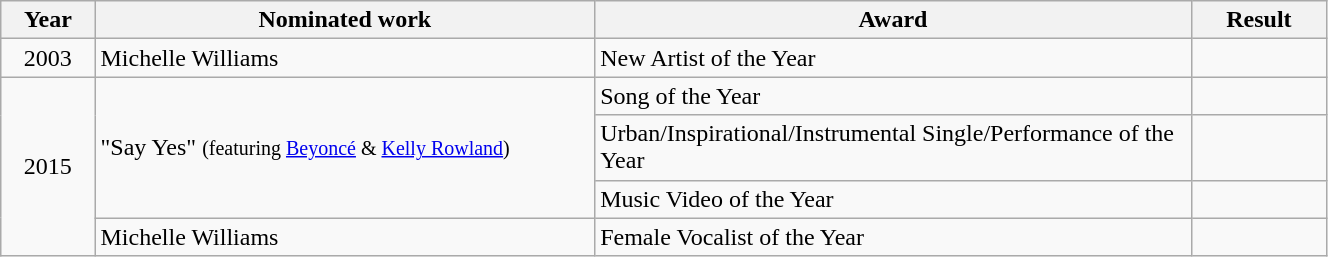<table class="wikitable" style="width:70%;">
<tr>
<th style="width:3%;">Year</th>
<th style="width:20%;">Nominated work</th>
<th style="width:23%;">Award</th>
<th style="width:5%;">Result</th>
</tr>
<tr>
<td align="center">2003</td>
<td>Michelle Williams</td>
<td>New Artist of the Year</td>
<td></td>
</tr>
<tr>
<td align="center" rowspan="4">2015</td>
<td rowspan="3">"Say Yes" <small>(featuring <a href='#'>Beyoncé</a> & <a href='#'>Kelly Rowland</a>)</small></td>
<td>Song of the Year</td>
<td></td>
</tr>
<tr>
<td>Urban/Inspirational/Instrumental Single/Performance of the Year</td>
<td></td>
</tr>
<tr>
<td>Music Video of the Year</td>
<td></td>
</tr>
<tr>
<td>Michelle Williams</td>
<td>Female Vocalist of the Year</td>
<td></td>
</tr>
</table>
